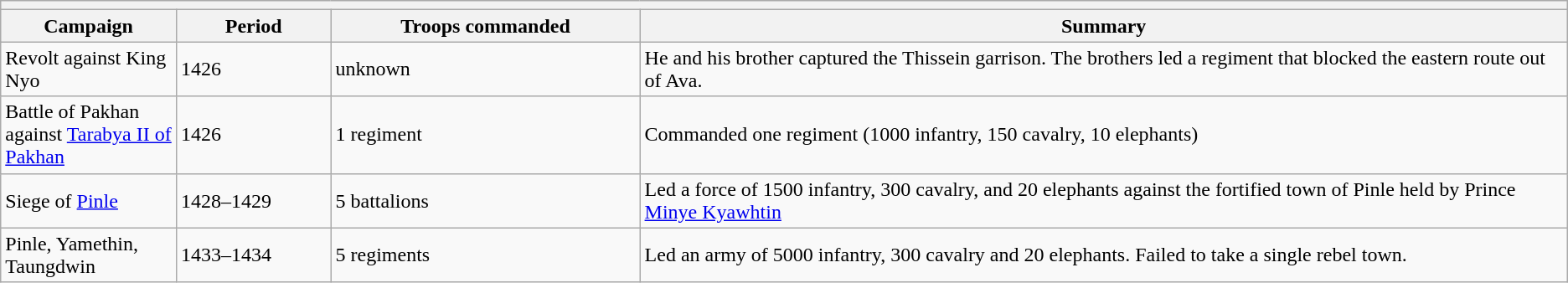<table class="wikitable" border="1">
<tr>
<th colspan=4></th>
</tr>
<tr>
<th width=5%>Campaign</th>
<th width=5%>Period</th>
<th width=10%>Troops commanded</th>
<th width=30%>Summary</th>
</tr>
<tr>
<td>Revolt against King Nyo</td>
<td>1426</td>
<td>unknown</td>
<td>He and his brother captured the Thissein garrison. The brothers led a regiment that blocked the eastern route out of Ava.</td>
</tr>
<tr>
<td>Battle of Pakhan against <a href='#'>Tarabya II of Pakhan</a></td>
<td>1426</td>
<td>1 regiment</td>
<td>Commanded one regiment (1000 infantry, 150 cavalry, 10 elephants)</td>
</tr>
<tr>
<td>Siege of <a href='#'>Pinle</a></td>
<td>1428–1429</td>
<td>5 battalions</td>
<td>Led a force of 1500 infantry, 300 cavalry, and 20 elephants against the fortified town of Pinle held by Prince <a href='#'>Minye Kyawhtin</a></td>
</tr>
<tr>
<td>Pinle, Yamethin, Taungdwin</td>
<td>1433–1434</td>
<td>5 regiments</td>
<td>Led an army of 5000 infantry, 300 cavalry and 20 elephants. Failed to take a single rebel town.</td>
</tr>
</table>
